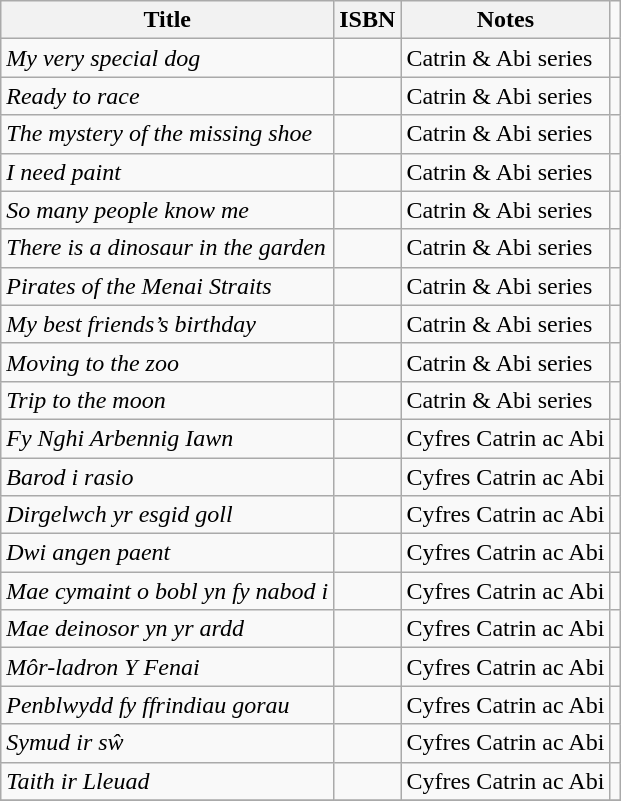<table class="wikitable sortable">
<tr>
<th>Title</th>
<th>ISBN</th>
<th>Notes</th>
</tr>
<tr>
<td><em>My very special dog</em></td>
<td></td>
<td>Catrin & Abi series</td>
<td></td>
</tr>
<tr>
<td><em>Ready to race</em></td>
<td></td>
<td>Catrin & Abi series</td>
<td></td>
</tr>
<tr>
<td><em>The mystery of the missing shoe</em></td>
<td></td>
<td>Catrin & Abi series</td>
<td></td>
</tr>
<tr>
<td><em>I need paint</em></td>
<td></td>
<td>Catrin & Abi series</td>
<td></td>
</tr>
<tr>
<td><em>So many people know me</em></td>
<td></td>
<td>Catrin & Abi series</td>
<td></td>
</tr>
<tr>
<td><em>There is a dinosaur in the garden</em></td>
<td></td>
<td>Catrin & Abi series</td>
<td></td>
</tr>
<tr>
<td><em>Pirates of the Menai Straits</em></td>
<td></td>
<td>Catrin & Abi series</td>
<td></td>
</tr>
<tr>
<td><em>My best friends’s birthday</em></td>
<td></td>
<td>Catrin & Abi series</td>
<td></td>
</tr>
<tr>
<td><em>Moving to the zoo</em></td>
<td></td>
<td>Catrin & Abi series</td>
<td></td>
</tr>
<tr>
<td><em>Trip to the moon</em></td>
<td></td>
<td>Catrin & Abi series</td>
<td></td>
</tr>
<tr>
<td><em>Fy Nghi Arbennig Iawn</em></td>
<td></td>
<td>Cyfres Catrin ac Abi</td>
<td></td>
</tr>
<tr>
<td><em>Barod i rasio</em></td>
<td></td>
<td>Cyfres Catrin ac Abi</td>
<td></td>
</tr>
<tr>
<td><em>Dirgelwch yr esgid goll</em></td>
<td></td>
<td>Cyfres Catrin ac Abi</td>
<td></td>
</tr>
<tr>
<td><em>Dwi angen paent</em></td>
<td></td>
<td>Cyfres Catrin ac Abi</td>
<td></td>
</tr>
<tr>
<td><em>Mae cymaint o bobl yn fy nabod i</em></td>
<td></td>
<td>Cyfres Catrin ac Abi</td>
<td></td>
</tr>
<tr>
<td><em>Mae deinosor yn yr ardd</em></td>
<td></td>
<td>Cyfres Catrin ac Abi</td>
<td></td>
</tr>
<tr>
<td><em>Môr-ladron Y Fenai</em></td>
<td></td>
<td>Cyfres Catrin ac Abi</td>
<td></td>
</tr>
<tr>
<td><em>Penblwydd fy ffrindiau gorau</em></td>
<td></td>
<td>Cyfres Catrin ac Abi</td>
<td></td>
</tr>
<tr>
<td><em>Symud ir sŵ</em></td>
<td></td>
<td>Cyfres Catrin ac Abi</td>
<td></td>
</tr>
<tr>
<td><em>Taith ir Lleuad</em></td>
<td></td>
<td>Cyfres Catrin ac Abi</td>
<td></td>
</tr>
<tr>
</tr>
</table>
